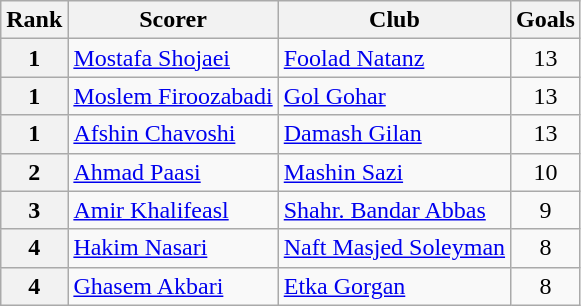<table class="wikitable" style="text-align:center">
<tr>
<th>Rank</th>
<th>Scorer</th>
<th>Club</th>
<th>Goals</th>
</tr>
<tr>
<th>1</th>
<td align="left"> <a href='#'>Mostafa Shojaei</a></td>
<td align="left"><a href='#'>Foolad Natanz</a></td>
<td>13</td>
</tr>
<tr>
<th>1</th>
<td align="left"> <a href='#'>Moslem Firoozabadi</a></td>
<td align="left"><a href='#'>Gol Gohar</a></td>
<td>13</td>
</tr>
<tr>
<th>1</th>
<td align="left"> <a href='#'>Afshin Chavoshi</a></td>
<td align="left"><a href='#'>Damash Gilan</a></td>
<td>13</td>
</tr>
<tr>
<th>2</th>
<td align="left"> <a href='#'>Ahmad Paasi</a></td>
<td align="left"><a href='#'>Mashin Sazi</a></td>
<td>10</td>
</tr>
<tr>
<th>3</th>
<td align="left"> <a href='#'>Amir Khalifeasl</a></td>
<td align="left"><a href='#'>Shahr. Bandar Abbas</a></td>
<td>9</td>
</tr>
<tr>
<th>4</th>
<td align="left"> <a href='#'>Hakim Nasari</a></td>
<td align="left"><a href='#'>Naft Masjed Soleyman</a></td>
<td>8</td>
</tr>
<tr>
<th>4</th>
<td align="left"> <a href='#'>Ghasem Akbari</a></td>
<td align="left"><a href='#'>Etka Gorgan</a></td>
<td>8</td>
</tr>
</table>
